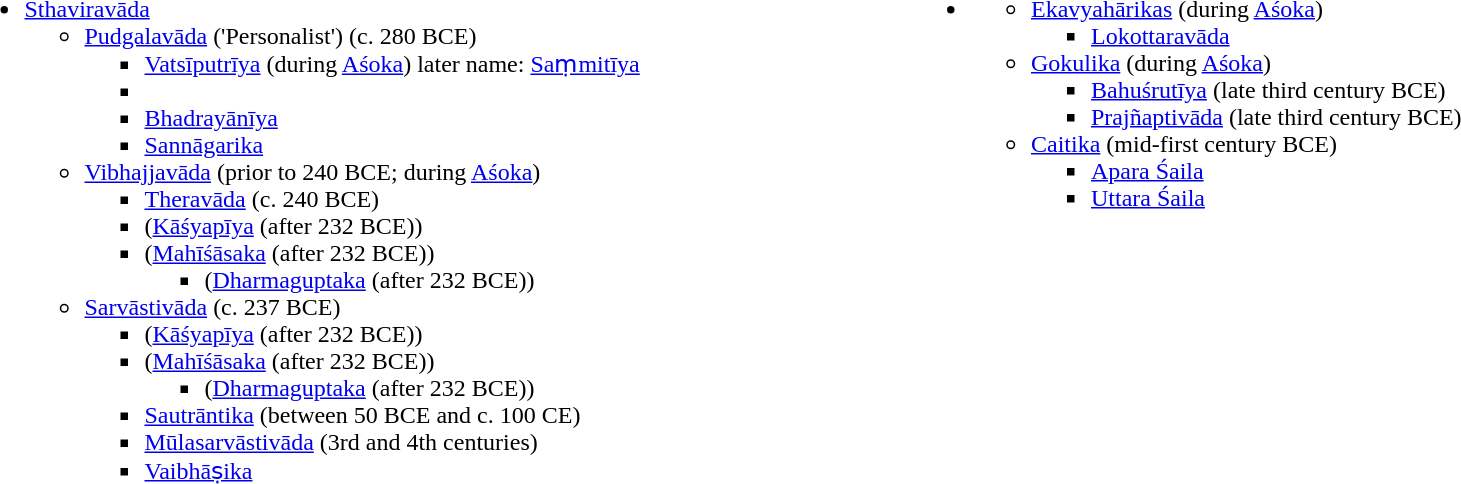<table width="100%">
<tr valign="top">
<td width="50%"><br><ul><li><a href='#'>Sthaviravāda</a><ul><li><a href='#'>Pudgalavāda</a> ('Personalist') (c. 280 BCE)<ul><li><a href='#'>Vatsīputrīya</a> (during <a href='#'>Aśoka</a>) later name: <a href='#'>Saṃmitīya</a></li><li></li><li><a href='#'>Bhadrayānīya</a></li><li><a href='#'>Sannāgarika</a></li></ul></li><li><a href='#'>Vibhajjavāda</a> (prior to 240 BCE; during <a href='#'>Aśoka</a>)<ul><li><a href='#'>Theravāda</a> (c. 240 BCE)</li><li>(<a href='#'>Kāśyapīya</a> (after 232 BCE))</li><li>(<a href='#'>Mahīśāsaka</a> (after 232 BCE))<ul><li>(<a href='#'>Dharmaguptaka</a> (after 232 BCE))</li></ul></li></ul></li><li><a href='#'>Sarvāstivāda</a> (c. 237 BCE)<ul><li>(<a href='#'>Kāśyapīya</a> (after 232 BCE))</li><li>(<a href='#'>Mahīśāsaka</a> (after 232 BCE))<ul><li>(<a href='#'>Dharmaguptaka</a> (after 232 BCE))</li></ul></li><li><a href='#'>Sautrāntika</a> (between 50 BCE and c. 100 CE)</li><li><a href='#'>Mūlasarvāstivāda</a> (3rd and 4th centuries)</li><li><a href='#'>Vaibhāṣika</a></li></ul></li></ul></li></ul></td>
<td width="50%"><br><ul><li><a href='#'></a><ul><li><a href='#'>Ekavyahārikas</a> (during <a href='#'>Aśoka</a>)<ul><li><a href='#'>Lokottaravāda</a></li></ul></li><li><a href='#'>Gokulika</a> (during <a href='#'>Aśoka</a>)<ul><li><a href='#'>Bahuśrutīya</a> (late third century BCE)</li><li><a href='#'>Prajñaptivāda</a> (late third century BCE)</li></ul></li><li><a href='#'>Caitika</a> (mid-first century BCE)<ul><li><a href='#'>Apara Śaila</a></li><li><a href='#'>Uttara Śaila</a></li></ul></li></ul></li></ul></td>
</tr>
</table>
